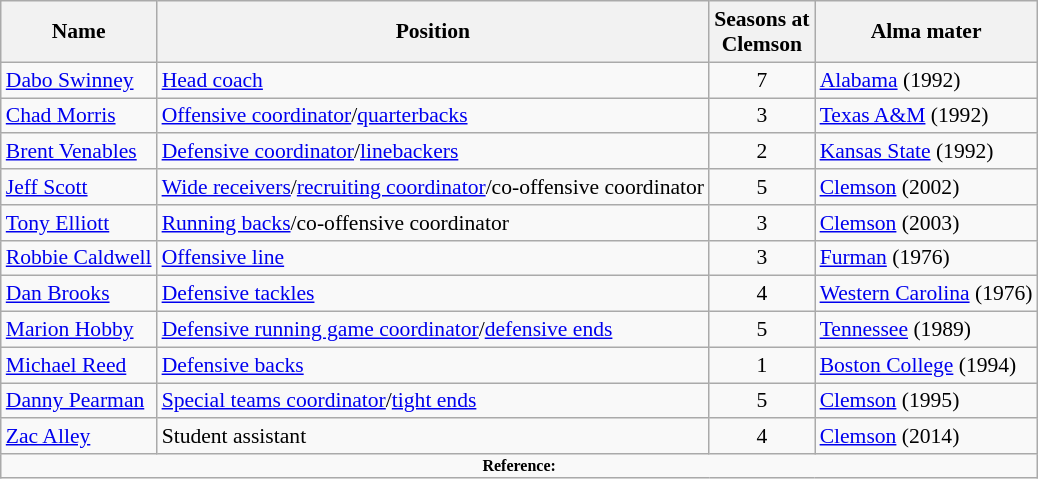<table class="wikitable" border="1" style="font-size:90%;">
<tr>
<th>Name</th>
<th>Position</th>
<th>Seasons at<br>Clemson</th>
<th>Alma mater</th>
</tr>
<tr>
<td><a href='#'>Dabo Swinney</a></td>
<td><a href='#'>Head coach</a></td>
<td align=center>7</td>
<td><a href='#'>Alabama</a> (1992)</td>
</tr>
<tr>
<td><a href='#'>Chad Morris</a></td>
<td><a href='#'>Offensive coordinator</a>/<a href='#'>quarterbacks</a></td>
<td align=center>3</td>
<td><a href='#'>Texas A&M</a> (1992)</td>
</tr>
<tr>
<td><a href='#'>Brent Venables</a></td>
<td><a href='#'>Defensive coordinator</a>/<a href='#'>linebackers</a></td>
<td align=center>2</td>
<td><a href='#'>Kansas State</a> (1992)</td>
</tr>
<tr>
<td><a href='#'>Jeff Scott</a></td>
<td><a href='#'>Wide receivers</a>/<a href='#'>recruiting coordinator</a>/co-offensive coordinator</td>
<td align=center>5</td>
<td><a href='#'>Clemson</a> (2002)</td>
</tr>
<tr>
<td><a href='#'>Tony Elliott</a></td>
<td><a href='#'>Running backs</a>/co-offensive coordinator</td>
<td align=center>3</td>
<td><a href='#'>Clemson</a> (2003)</td>
</tr>
<tr>
<td><a href='#'>Robbie Caldwell</a></td>
<td><a href='#'>Offensive line</a></td>
<td align=center>3</td>
<td><a href='#'>Furman</a> (1976)</td>
</tr>
<tr>
<td><a href='#'>Dan Brooks</a></td>
<td><a href='#'>Defensive tackles</a></td>
<td align=center>4</td>
<td><a href='#'>Western Carolina</a> (1976)</td>
</tr>
<tr>
<td><a href='#'>Marion Hobby</a></td>
<td><a href='#'>Defensive running game coordinator</a>/<a href='#'>defensive ends</a></td>
<td align=center>5</td>
<td><a href='#'>Tennessee</a> (1989)</td>
</tr>
<tr>
<td><a href='#'>Michael Reed</a></td>
<td><a href='#'>Defensive backs</a></td>
<td align=center>1</td>
<td><a href='#'>Boston College</a> (1994)</td>
</tr>
<tr>
<td><a href='#'>Danny Pearman</a></td>
<td><a href='#'>Special teams coordinator</a>/<a href='#'>tight ends</a></td>
<td align=center>5</td>
<td><a href='#'>Clemson</a> (1995)</td>
</tr>
<tr>
<td><a href='#'>Zac Alley</a></td>
<td>Student assistant</td>
<td align=center>4</td>
<td><a href='#'>Clemson</a> (2014)</td>
</tr>
<tr>
<td colspan="4" style="font-size: 8pt" align="center"><strong>Reference:</strong></td>
</tr>
</table>
